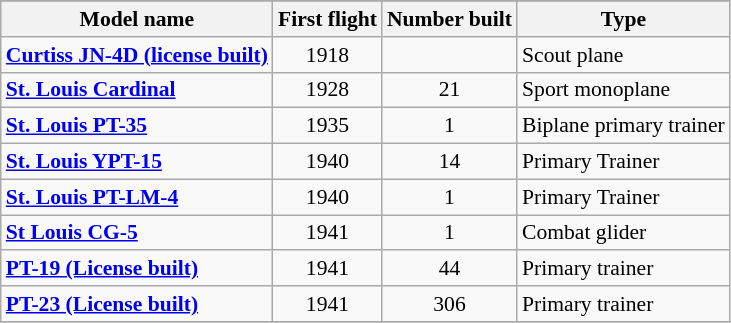<table class="wikitable sortable" align=center style="font-size:90%;">
<tr>
</tr>
<tr style="background:#efefef;">
<th>Model name</th>
<th>First flight</th>
<th>Number built</th>
<th>Type</th>
</tr>
<tr>
<td align=left><strong><a href='#'>Curtiss JN-4D (license built)</a></strong></td>
<td align=center>1918</td>
<td align=center></td>
<td align=left>Scout plane</td>
</tr>
<tr>
<td align=left><strong><a href='#'>St. Louis Cardinal</a></strong></td>
<td align=center>1928</td>
<td align=center>21</td>
<td align=left>Sport monoplane</td>
</tr>
<tr>
<td align=left><strong><a href='#'>St. Louis PT-35</a></strong></td>
<td align=center>1935</td>
<td align=center>1</td>
<td align=left>Biplane primary trainer</td>
</tr>
<tr>
<td align=left><strong><a href='#'>St. Louis YPT-15</a></strong></td>
<td align=center>1940</td>
<td align=center>14</td>
<td align=left>Primary Trainer</td>
</tr>
<tr>
<td align=left><strong><a href='#'>St. Louis PT-LM-4</a></strong></td>
<td align=center>1940</td>
<td align=center>1</td>
<td align=left>Primary Trainer</td>
</tr>
<tr>
<td align=left><strong><a href='#'>St Louis CG-5</a></strong></td>
<td align=center>1941</td>
<td align=center>1</td>
<td align=left>Combat glider</td>
</tr>
<tr>
<td align=left><strong><a href='#'>PT-19 (License built)</a></strong></td>
<td align=center>1941</td>
<td align=center>44</td>
<td align=left>Primary trainer</td>
</tr>
<tr>
<td align=left><strong><a href='#'>PT-23 (License built)</a></strong></td>
<td align=center>1941</td>
<td align=center>306</td>
<td align=left>Primary trainer</td>
</tr>
<tr>
</tr>
</table>
